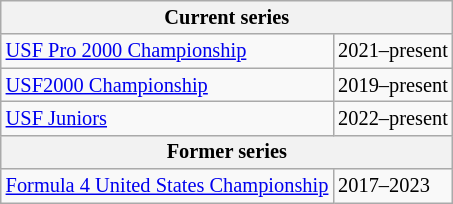<table class="wikitable" border="1" style="font-size:85%;">
<tr>
<th colspan="2">Current series</th>
</tr>
<tr>
<td><a href='#'>USF Pro 2000 Championship</a></td>
<td>2021–present</td>
</tr>
<tr>
<td><a href='#'>USF2000 Championship</a></td>
<td>2019–present</td>
</tr>
<tr>
<td><a href='#'>USF Juniors</a></td>
<td>2022–present</td>
</tr>
<tr>
<th colspan="2">Former series</th>
</tr>
<tr>
<td><a href='#'>Formula 4 United States Championship</a></td>
<td>2017–2023</td>
</tr>
</table>
